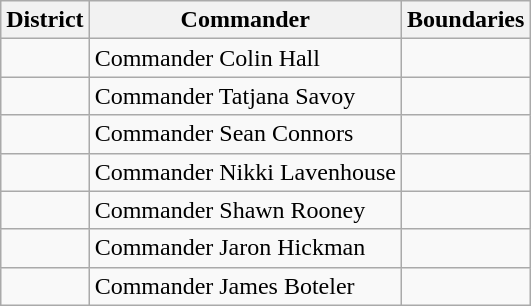<table class="wikitable">
<tr>
<th>District</th>
<th>Commander</th>
<th>Boundaries</th>
</tr>
<tr>
<td></td>
<td>Commander Colin Hall</td>
<td></td>
</tr>
<tr>
<td></td>
<td>Commander Tatjana Savoy</td>
<td></td>
</tr>
<tr>
<td></td>
<td>Commander Sean Connors</td>
<td></td>
</tr>
<tr>
<td></td>
<td>Commander Nikki Lavenhouse</td>
<td></td>
</tr>
<tr>
<td></td>
<td>Commander Shawn Rooney</td>
<td></td>
</tr>
<tr>
<td></td>
<td>Commander Jaron Hickman</td>
<td></td>
</tr>
<tr>
<td></td>
<td>Commander James Boteler</td>
<td></td>
</tr>
</table>
